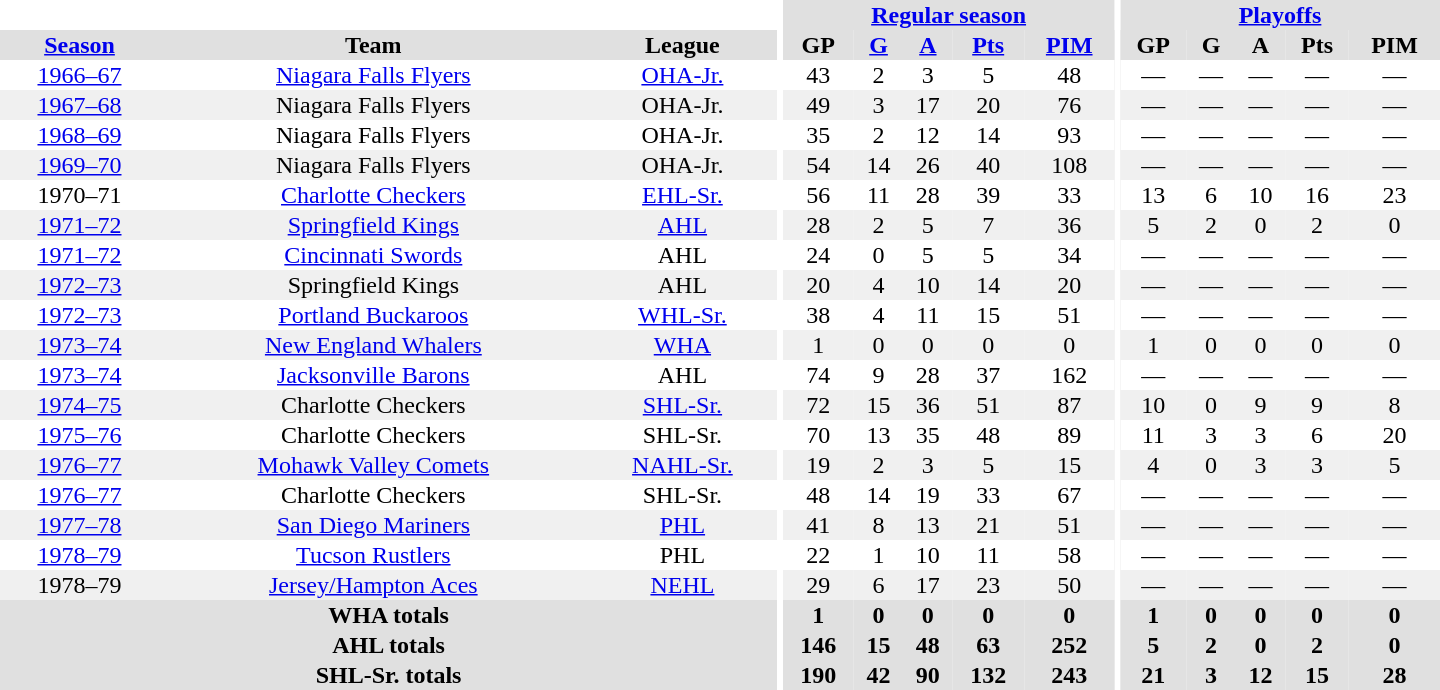<table border="0" cellpadding="1" cellspacing="0" style="text-align:center; width:60em">
<tr bgcolor="#e0e0e0">
<th colspan="3" bgcolor="#ffffff"></th>
<th rowspan="99" bgcolor="#ffffff"></th>
<th colspan="5"><a href='#'>Regular season</a></th>
<th rowspan="99" bgcolor="#ffffff"></th>
<th colspan="5"><a href='#'>Playoffs</a></th>
</tr>
<tr bgcolor="#e0e0e0">
<th><a href='#'>Season</a></th>
<th>Team</th>
<th>League</th>
<th>GP</th>
<th><a href='#'>G</a></th>
<th><a href='#'>A</a></th>
<th><a href='#'>Pts</a></th>
<th><a href='#'>PIM</a></th>
<th>GP</th>
<th>G</th>
<th>A</th>
<th>Pts</th>
<th>PIM</th>
</tr>
<tr>
<td><a href='#'>1966–67</a></td>
<td><a href='#'>Niagara Falls Flyers</a></td>
<td><a href='#'>OHA-Jr.</a></td>
<td>43</td>
<td>2</td>
<td>3</td>
<td>5</td>
<td>48</td>
<td>—</td>
<td>—</td>
<td>—</td>
<td>—</td>
<td>—</td>
</tr>
<tr bgcolor="#f0f0f0">
<td><a href='#'>1967–68</a></td>
<td>Niagara Falls Flyers</td>
<td>OHA-Jr.</td>
<td>49</td>
<td>3</td>
<td>17</td>
<td>20</td>
<td>76</td>
<td>—</td>
<td>—</td>
<td>—</td>
<td>—</td>
<td>—</td>
</tr>
<tr>
<td><a href='#'>1968–69</a></td>
<td>Niagara Falls Flyers</td>
<td>OHA-Jr.</td>
<td>35</td>
<td>2</td>
<td>12</td>
<td>14</td>
<td>93</td>
<td>—</td>
<td>—</td>
<td>—</td>
<td>—</td>
<td>—</td>
</tr>
<tr bgcolor="#f0f0f0">
<td><a href='#'>1969–70</a></td>
<td>Niagara Falls Flyers</td>
<td>OHA-Jr.</td>
<td>54</td>
<td>14</td>
<td>26</td>
<td>40</td>
<td>108</td>
<td>—</td>
<td>—</td>
<td>—</td>
<td>—</td>
<td>—</td>
</tr>
<tr>
<td>1970–71</td>
<td><a href='#'>Charlotte Checkers</a></td>
<td><a href='#'>EHL-Sr.</a></td>
<td>56</td>
<td>11</td>
<td>28</td>
<td>39</td>
<td>33</td>
<td>13</td>
<td>6</td>
<td>10</td>
<td>16</td>
<td>23</td>
</tr>
<tr bgcolor="#f0f0f0">
<td><a href='#'>1971–72</a></td>
<td><a href='#'>Springfield Kings</a></td>
<td><a href='#'>AHL</a></td>
<td>28</td>
<td>2</td>
<td>5</td>
<td>7</td>
<td>36</td>
<td>5</td>
<td>2</td>
<td>0</td>
<td>2</td>
<td>0</td>
</tr>
<tr>
<td><a href='#'>1971–72</a></td>
<td><a href='#'>Cincinnati Swords</a></td>
<td>AHL</td>
<td>24</td>
<td>0</td>
<td>5</td>
<td>5</td>
<td>34</td>
<td>—</td>
<td>—</td>
<td>—</td>
<td>—</td>
<td>—</td>
</tr>
<tr bgcolor="#f0f0f0">
<td><a href='#'>1972–73</a></td>
<td>Springfield Kings</td>
<td>AHL</td>
<td>20</td>
<td>4</td>
<td>10</td>
<td>14</td>
<td>20</td>
<td>—</td>
<td>—</td>
<td>—</td>
<td>—</td>
<td>—</td>
</tr>
<tr>
<td><a href='#'>1972–73</a></td>
<td><a href='#'>Portland Buckaroos</a></td>
<td><a href='#'>WHL-Sr.</a></td>
<td>38</td>
<td>4</td>
<td>11</td>
<td>15</td>
<td>51</td>
<td>—</td>
<td>—</td>
<td>—</td>
<td>—</td>
<td>—</td>
</tr>
<tr bgcolor="#f0f0f0">
<td><a href='#'>1973–74</a></td>
<td><a href='#'>New England Whalers</a></td>
<td><a href='#'>WHA</a></td>
<td>1</td>
<td>0</td>
<td>0</td>
<td>0</td>
<td>0</td>
<td>1</td>
<td>0</td>
<td>0</td>
<td>0</td>
<td>0</td>
</tr>
<tr>
<td><a href='#'>1973–74</a></td>
<td><a href='#'>Jacksonville Barons</a></td>
<td>AHL</td>
<td>74</td>
<td>9</td>
<td>28</td>
<td>37</td>
<td>162</td>
<td>—</td>
<td>—</td>
<td>—</td>
<td>—</td>
<td>—</td>
</tr>
<tr bgcolor="#f0f0f0">
<td><a href='#'>1974–75</a></td>
<td>Charlotte Checkers</td>
<td><a href='#'>SHL-Sr.</a></td>
<td>72</td>
<td>15</td>
<td>36</td>
<td>51</td>
<td>87</td>
<td>10</td>
<td>0</td>
<td>9</td>
<td>9</td>
<td>8</td>
</tr>
<tr>
<td><a href='#'>1975–76</a></td>
<td>Charlotte Checkers</td>
<td>SHL-Sr.</td>
<td>70</td>
<td>13</td>
<td>35</td>
<td>48</td>
<td>89</td>
<td>11</td>
<td>3</td>
<td>3</td>
<td>6</td>
<td>20</td>
</tr>
<tr bgcolor="#f0f0f0">
<td><a href='#'>1976–77</a></td>
<td><a href='#'>Mohawk Valley Comets</a></td>
<td><a href='#'>NAHL-Sr.</a></td>
<td>19</td>
<td>2</td>
<td>3</td>
<td>5</td>
<td>15</td>
<td>4</td>
<td>0</td>
<td>3</td>
<td>3</td>
<td>5</td>
</tr>
<tr>
<td><a href='#'>1976–77</a></td>
<td>Charlotte Checkers</td>
<td>SHL-Sr.</td>
<td>48</td>
<td>14</td>
<td>19</td>
<td>33</td>
<td>67</td>
<td>—</td>
<td>—</td>
<td>—</td>
<td>—</td>
<td>—</td>
</tr>
<tr bgcolor="#f0f0f0">
<td><a href='#'>1977–78</a></td>
<td><a href='#'>San Diego Mariners</a></td>
<td><a href='#'>PHL</a></td>
<td>41</td>
<td>8</td>
<td>13</td>
<td>21</td>
<td>51</td>
<td>—</td>
<td>—</td>
<td>—</td>
<td>—</td>
<td>—</td>
</tr>
<tr>
<td><a href='#'>1978–79</a></td>
<td><a href='#'>Tucson Rustlers</a></td>
<td>PHL</td>
<td>22</td>
<td>1</td>
<td>10</td>
<td>11</td>
<td>58</td>
<td>—</td>
<td>—</td>
<td>—</td>
<td>—</td>
<td>—</td>
</tr>
<tr bgcolor="#f0f0f0">
<td>1978–79</td>
<td><a href='#'>Jersey/Hampton Aces</a></td>
<td><a href='#'>NEHL</a></td>
<td>29</td>
<td>6</td>
<td>17</td>
<td>23</td>
<td>50</td>
<td>—</td>
<td>—</td>
<td>—</td>
<td>—</td>
<td>—</td>
</tr>
<tr>
</tr>
<tr ALIGN="center" bgcolor="#e0e0e0">
<th colspan="3">WHA totals</th>
<th ALIGN="center">1</th>
<th ALIGN="center">0</th>
<th ALIGN="center">0</th>
<th ALIGN="center">0</th>
<th ALIGN="center">0</th>
<th ALIGN="center">1</th>
<th ALIGN="center">0</th>
<th ALIGN="center">0</th>
<th ALIGN="center">0</th>
<th ALIGN="center">0</th>
</tr>
<tr>
</tr>
<tr ALIGN="center" bgcolor="#e0e0e0">
<th colspan="3">AHL totals</th>
<th ALIGN="center">146</th>
<th ALIGN="center">15</th>
<th ALIGN="center">48</th>
<th ALIGN="center">63</th>
<th ALIGN="center">252</th>
<th ALIGN="center">5</th>
<th ALIGN="center">2</th>
<th ALIGN="center">0</th>
<th ALIGN="center">2</th>
<th ALIGN="center">0</th>
</tr>
<tr>
</tr>
<tr ALIGN="center" bgcolor="#e0e0e0">
<th colspan="3">SHL-Sr. totals</th>
<th ALIGN="center">190</th>
<th ALIGN="center">42</th>
<th ALIGN="center">90</th>
<th ALIGN="center">132</th>
<th ALIGN="center">243</th>
<th ALIGN="center">21</th>
<th ALIGN="center">3</th>
<th ALIGN="center">12</th>
<th ALIGN="center">15</th>
<th ALIGN="center">28</th>
</tr>
</table>
